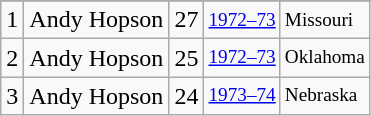<table class="wikitable">
<tr>
</tr>
<tr>
<td>1</td>
<td>Andy Hopson</td>
<td>27</td>
<td style="font-size:80%;"><a href='#'>1972–73</a></td>
<td style="font-size:80%;">Missouri</td>
</tr>
<tr>
<td>2</td>
<td>Andy Hopson</td>
<td>25</td>
<td style="font-size:80%;"><a href='#'>1972–73</a></td>
<td style="font-size:80%;">Oklahoma</td>
</tr>
<tr>
<td>3</td>
<td>Andy Hopson</td>
<td>24</td>
<td style="font-size:80%;"><a href='#'>1973–74</a></td>
<td style="font-size:80%;">Nebraska</td>
</tr>
</table>
